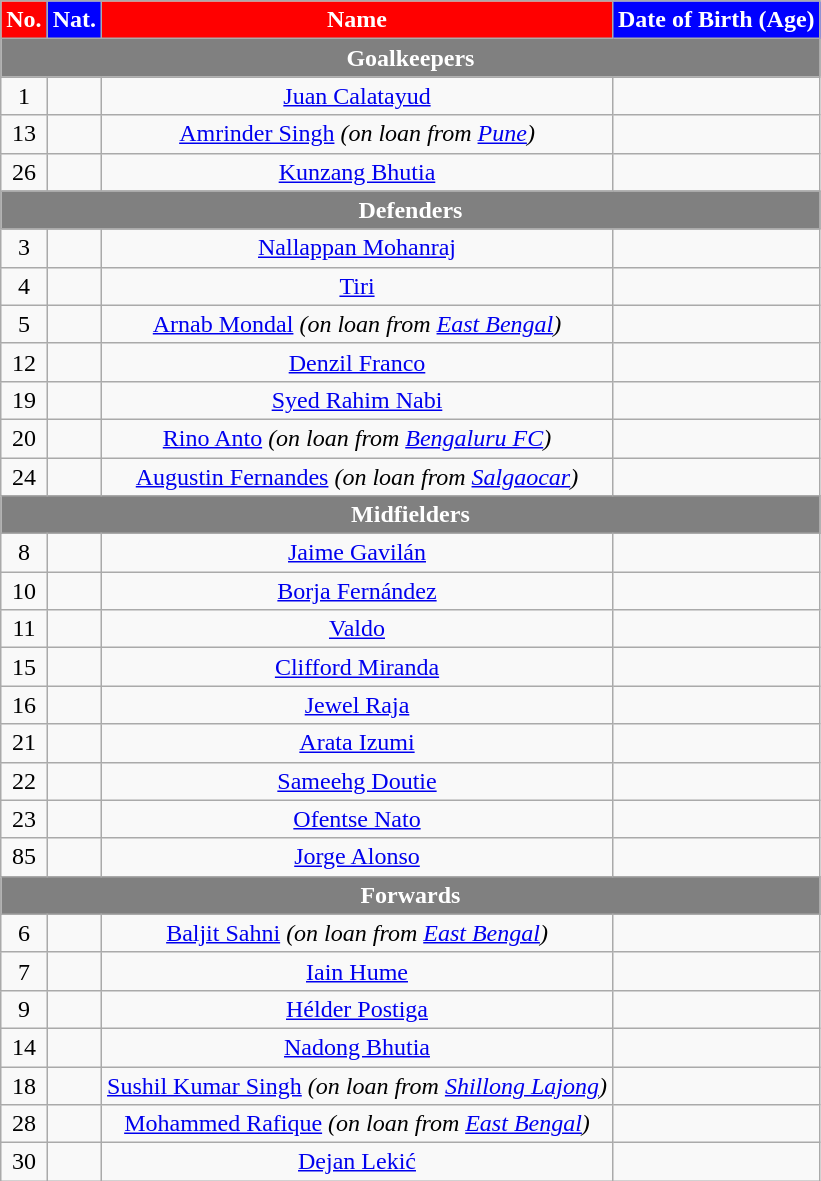<table class="wikitable" style="text-align:center;">
<tr>
<th style="background-color:red; color:white;">No.</th>
<th style="background-color:blue; color:white;">Nat.</th>
<th style="background-color:red; color:white;">Name</th>
<th style="background-color:blue; color:white;">Date of Birth (Age)</th>
</tr>
<tr>
<th colspan="6" style="background-color:grey; color:white;">Goalkeepers</th>
</tr>
<tr>
<td>1</td>
<td></td>
<td><a href='#'>Juan Calatayud</a></td>
<td></td>
</tr>
<tr>
<td>13</td>
<td></td>
<td><a href='#'>Amrinder Singh</a> <em>(on loan from <a href='#'>Pune</a>)</em></td>
<td></td>
</tr>
<tr>
<td>26</td>
<td></td>
<td><a href='#'>Kunzang Bhutia</a></td>
<td></td>
</tr>
<tr>
<th colspan="6" style="background-color:grey; color:white;">Defenders</th>
</tr>
<tr>
<td>3</td>
<td></td>
<td><a href='#'>Nallappan Mohanraj</a></td>
<td></td>
</tr>
<tr>
<td>4</td>
<td></td>
<td><a href='#'>Tiri</a></td>
<td></td>
</tr>
<tr>
<td>5</td>
<td></td>
<td><a href='#'>Arnab Mondal</a> <em>(on loan from <a href='#'>East Bengal</a>)</em></td>
<td></td>
</tr>
<tr>
<td>12</td>
<td></td>
<td><a href='#'>Denzil Franco</a></td>
<td></td>
</tr>
<tr>
<td>19</td>
<td></td>
<td><a href='#'>Syed Rahim Nabi</a></td>
<td></td>
</tr>
<tr>
<td>20</td>
<td></td>
<td><a href='#'>Rino Anto</a> <em>(on loan from <a href='#'>Bengaluru FC</a>)</em></td>
<td></td>
</tr>
<tr>
<td>24</td>
<td></td>
<td><a href='#'>Augustin Fernandes</a> <em>(on loan from <a href='#'>Salgaocar</a>)</em></td>
<td></td>
</tr>
<tr>
<th colspan="6" style="background-color:grey; color:white;">Midfielders</th>
</tr>
<tr>
<td>8</td>
<td></td>
<td><a href='#'>Jaime Gavilán</a></td>
<td></td>
</tr>
<tr>
<td>10</td>
<td></td>
<td><a href='#'>Borja Fernández</a></td>
<td></td>
</tr>
<tr>
<td>11</td>
<td></td>
<td><a href='#'>Valdo</a></td>
<td></td>
</tr>
<tr>
<td>15</td>
<td></td>
<td><a href='#'>Clifford Miranda</a></td>
<td></td>
</tr>
<tr>
<td>16</td>
<td></td>
<td><a href='#'>Jewel Raja</a></td>
<td></td>
</tr>
<tr>
<td>21</td>
<td></td>
<td><a href='#'>Arata Izumi</a></td>
<td></td>
</tr>
<tr>
<td>22</td>
<td></td>
<td><a href='#'>Sameehg Doutie</a></td>
<td></td>
</tr>
<tr>
<td>23</td>
<td></td>
<td><a href='#'>Ofentse Nato</a></td>
<td></td>
</tr>
<tr>
<td>85</td>
<td></td>
<td><a href='#'>Jorge Alonso</a></td>
<td></td>
</tr>
<tr>
<th colspan="6" style="background-color:grey; color:white;">Forwards</th>
</tr>
<tr>
<td>6</td>
<td></td>
<td><a href='#'>Baljit Sahni</a> <em>(on loan from <a href='#'>East Bengal</a>)</em></td>
<td></td>
</tr>
<tr>
<td>7</td>
<td></td>
<td><a href='#'>Iain Hume</a></td>
<td></td>
</tr>
<tr>
<td>9</td>
<td></td>
<td><a href='#'>Hélder Postiga</a></td>
<td></td>
</tr>
<tr>
<td>14</td>
<td></td>
<td><a href='#'>Nadong Bhutia</a></td>
<td></td>
</tr>
<tr>
<td>18</td>
<td></td>
<td><a href='#'>Sushil Kumar Singh</a> <em>(on loan from <a href='#'>Shillong Lajong</a>)</em></td>
<td></td>
</tr>
<tr>
<td>28</td>
<td></td>
<td><a href='#'>Mohammed Rafique</a> <em>(on loan from <a href='#'>East Bengal</a>)</em></td>
<td></td>
</tr>
<tr>
<td>30</td>
<td></td>
<td><a href='#'>Dejan Lekić</a></td>
<td></td>
</tr>
</table>
